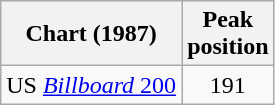<table class="wikitable">
<tr>
<th>Chart (1987)</th>
<th>Peak<br>position</th>
</tr>
<tr>
<td>US <a href='#'><em>Billboard</em> 200</a></td>
<td align="center">191</td>
</tr>
</table>
